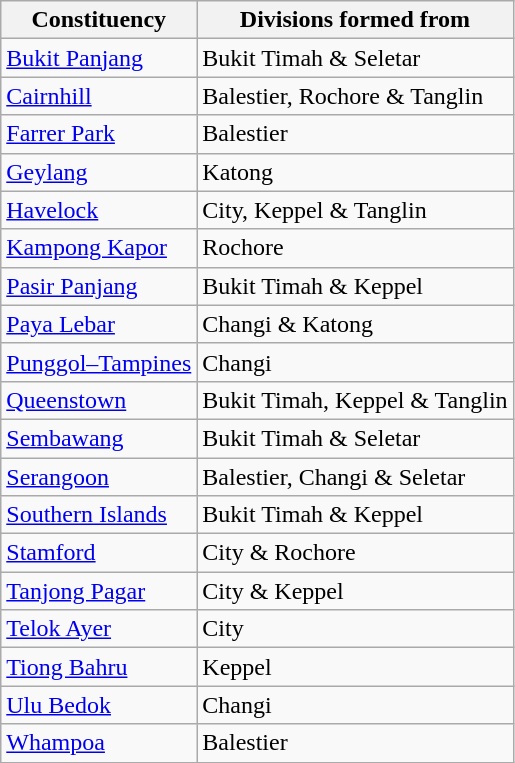<table class="wikitable">
<tr>
<th>Constituency</th>
<th>Divisions formed from</th>
</tr>
<tr>
<td><a href='#'>Bukit Panjang</a></td>
<td>Bukit Timah & Seletar</td>
</tr>
<tr>
<td><a href='#'>Cairnhill</a></td>
<td>Balestier, Rochore & Tanglin</td>
</tr>
<tr>
<td><a href='#'>Farrer Park</a></td>
<td>Balestier</td>
</tr>
<tr>
<td><a href='#'>Geylang</a></td>
<td>Katong</td>
</tr>
<tr>
<td><a href='#'>Havelock</a></td>
<td>City, Keppel & Tanglin</td>
</tr>
<tr>
<td><a href='#'>Kampong Kapor</a></td>
<td>Rochore</td>
</tr>
<tr>
<td><a href='#'>Pasir Panjang</a></td>
<td>Bukit Timah & Keppel</td>
</tr>
<tr>
<td><a href='#'>Paya Lebar</a></td>
<td>Changi & Katong</td>
</tr>
<tr>
<td><a href='#'>Punggol–Tampines</a></td>
<td>Changi</td>
</tr>
<tr>
<td><a href='#'>Queenstown</a></td>
<td>Bukit Timah, Keppel & Tanglin</td>
</tr>
<tr>
<td><a href='#'>Sembawang</a></td>
<td>Bukit Timah & Seletar</td>
</tr>
<tr>
<td><a href='#'>Serangoon</a></td>
<td>Balestier, Changi & Seletar</td>
</tr>
<tr>
<td><a href='#'>Southern Islands</a></td>
<td>Bukit Timah & Keppel</td>
</tr>
<tr>
<td><a href='#'>Stamford</a></td>
<td>City & Rochore</td>
</tr>
<tr>
<td><a href='#'>Tanjong Pagar</a></td>
<td>City & Keppel</td>
</tr>
<tr>
<td><a href='#'>Telok Ayer</a></td>
<td>City</td>
</tr>
<tr>
<td><a href='#'>Tiong Bahru</a></td>
<td>Keppel</td>
</tr>
<tr>
<td><a href='#'>Ulu Bedok</a></td>
<td>Changi</td>
</tr>
<tr>
<td><a href='#'>Whampoa</a></td>
<td>Balestier</td>
</tr>
</table>
